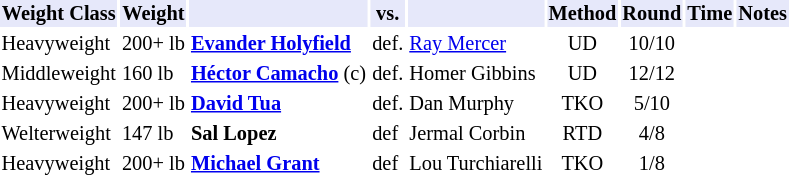<table class="toccolours" style="font-size: 85%;">
<tr>
<th style="background:#e6e8fa; color:#000; text-align:center;">Weight Class</th>
<th style="background:#e6e8fa; color:#000; text-align:center;">Weight</th>
<th style="background:#e6e8fa; color:#000; text-align:center;"></th>
<th style="background:#e6e8fa; color:#000; text-align:center;">vs.</th>
<th style="background:#e6e8fa; color:#000; text-align:center;"></th>
<th style="background:#e6e8fa; color:#000; text-align:center;">Method</th>
<th style="background:#e6e8fa; color:#000; text-align:center;">Round</th>
<th style="background:#e6e8fa; color:#000; text-align:center;">Time</th>
<th style="background:#e6e8fa; color:#000; text-align:center;">Notes</th>
</tr>
<tr>
<td>Heavyweight</td>
<td>200+ lb</td>
<td><strong><a href='#'>Evander Holyfield</a></strong></td>
<td>def.</td>
<td><a href='#'>Ray Mercer</a></td>
<td align=center>UD</td>
<td align=center>10/10</td>
<td align=center></td>
</tr>
<tr>
<td>Middleweight</td>
<td>160 lb</td>
<td><strong><a href='#'>Héctor Camacho</a></strong> (c)</td>
<td>def.</td>
<td>Homer Gibbins</td>
<td align=center>UD</td>
<td align=center>12/12</td>
<td align=center></td>
<td></td>
</tr>
<tr>
<td>Heavyweight</td>
<td>200+ lb</td>
<td><strong><a href='#'>David Tua</a></strong></td>
<td>def.</td>
<td>Dan Murphy</td>
<td align=center>TKO</td>
<td align=center>5/10</td>
<td align=center></td>
</tr>
<tr>
<td>Welterweight</td>
<td>147 lb</td>
<td><strong>Sal Lopez</strong></td>
<td>def</td>
<td>Jermal Corbin</td>
<td align=center>RTD</td>
<td align=center>4/8</td>
<td align=center></td>
</tr>
<tr>
<td>Heavyweight</td>
<td>200+ lb</td>
<td><strong><a href='#'>Michael Grant</a></strong></td>
<td>def</td>
<td>Lou Turchiarelli</td>
<td align=center>TKO</td>
<td align=center>1/8</td>
<td align=center></td>
</tr>
</table>
